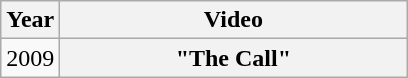<table class="wikitable plainrowheaders">
<tr>
<th>Year</th>
<th style="width:14em;">Video</th>
</tr>
<tr>
<td>2009</td>
<th scope="row">"The Call"</th>
</tr>
</table>
